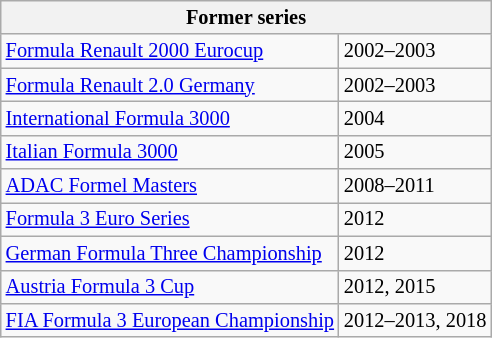<table class="wikitable" border="1" style="font-size:85%;">
<tr>
<th colspan=2>Former series</th>
</tr>
<tr>
<td><a href='#'>Formula Renault 2000 Eurocup</a></td>
<td>2002–2003</td>
</tr>
<tr>
<td><a href='#'>Formula Renault 2.0 Germany</a></td>
<td>2002–2003</td>
</tr>
<tr>
<td><a href='#'>International Formula 3000</a></td>
<td>2004</td>
</tr>
<tr>
<td><a href='#'>Italian Formula 3000</a></td>
<td>2005</td>
</tr>
<tr>
<td><a href='#'>ADAC Formel Masters</a></td>
<td>2008–2011</td>
</tr>
<tr>
<td><a href='#'>Formula 3 Euro Series</a></td>
<td>2012</td>
</tr>
<tr>
<td><a href='#'>German Formula Three Championship</a></td>
<td>2012</td>
</tr>
<tr>
<td><a href='#'>Austria Formula 3 Cup</a></td>
<td>2012, 2015</td>
</tr>
<tr>
<td><a href='#'>FIA Formula 3 European Championship</a></td>
<td>2012–2013, 2018</td>
</tr>
</table>
